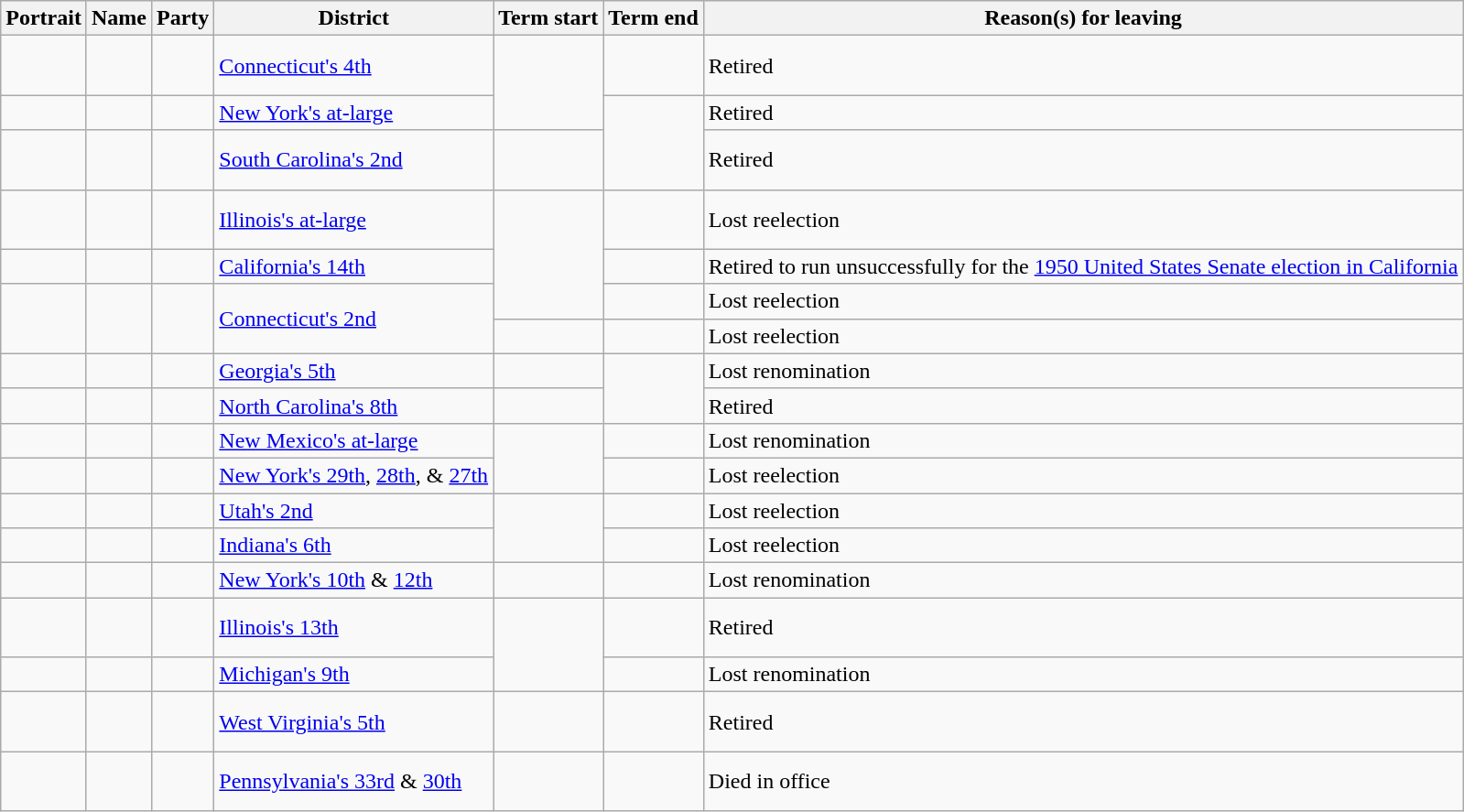<table class="wikitable sortable">
<tr>
<th>Portrait</th>
<th>Name<br></th>
<th>Party</th>
<th>District</th>
<th>Term start</th>
<th>Term end</th>
<th>Reason(s) for leaving</th>
</tr>
<tr>
<td></td>
<td><br><br></td>
<td></td>
<td><a href='#'>Connecticut's 4th</a></td>
<td rowspan=2></td>
<td></td>
<td>Retired</td>
</tr>
<tr>
<td></td>
<td><br></td>
<td></td>
<td><a href='#'>New York's at-large</a></td>
<td rowspan=2></td>
<td>Retired</td>
</tr>
<tr>
<td></td>
<td><br><br></td>
<td></td>
<td><a href='#'>South Carolina's 2nd</a></td>
<td></td>
<td>Retired</td>
</tr>
<tr>
<td></td>
<td><br><br></td>
<td></td>
<td><a href='#'>Illinois's at-large</a></td>
<td rowspan=3></td>
<td></td>
<td>Lost reelection</td>
</tr>
<tr>
<td></td>
<td><br></td>
<td></td>
<td><a href='#'>California's 14th</a></td>
<td></td>
<td>Retired to run unsuccessfully for the <a href='#'>1950 United States Senate election in California</a></td>
</tr>
<tr>
<td rowspan=2></td>
<td rowspan=2><br><br></td>
<td rowspan=2 ></td>
<td rowspan=2><a href='#'>Connecticut's 2nd</a></td>
<td></td>
<td>Lost reelection</td>
</tr>
<tr>
<td></td>
<td></td>
<td>Lost reelection</td>
</tr>
<tr>
<td></td>
<td><br></td>
<td></td>
<td><a href='#'>Georgia's 5th</a></td>
<td></td>
<td rowspan=2></td>
<td>Lost renomination</td>
</tr>
<tr>
<td></td>
<td><br></td>
<td></td>
<td><a href='#'>North Carolina's 8th</a></td>
<td></td>
<td>Retired</td>
</tr>
<tr>
<td></td>
<td><br></td>
<td></td>
<td><a href='#'>New Mexico's at-large</a></td>
<td rowspan=2></td>
<td></td>
<td>Lost renomination</td>
</tr>
<tr>
<td></td>
<td><br></td>
<td></td>
<td><a href='#'>New York's 29th</a>, <a href='#'>28th</a>, & <a href='#'>27th</a></td>
<td></td>
<td>Lost reelection</td>
</tr>
<tr>
<td></td>
<td><br></td>
<td></td>
<td><a href='#'>Utah's 2nd</a></td>
<td rowspan=2></td>
<td></td>
<td>Lost reelection</td>
</tr>
<tr>
<td></td>
<td><br></td>
<td></td>
<td><a href='#'>Indiana's 6th</a></td>
<td></td>
<td>Lost reelection</td>
</tr>
<tr>
<td></td>
<td><br></td>
<td></td>
<td><a href='#'>New York's 10th</a> & <a href='#'>12th</a></td>
<td></td>
<td></td>
<td>Lost renomination</td>
</tr>
<tr>
<td></td>
<td><br><br></td>
<td></td>
<td><a href='#'>Illinois's 13th</a></td>
<td rowspan=2></td>
<td></td>
<td>Retired</td>
</tr>
<tr>
<td></td>
<td><br></td>
<td></td>
<td><a href='#'>Michigan's 9th</a></td>
<td></td>
<td>Lost renomination</td>
</tr>
<tr>
<td></td>
<td><br><br></td>
<td></td>
<td><a href='#'>West Virginia's 5th</a></td>
<td></td>
<td></td>
<td>Retired</td>
</tr>
<tr>
<td></td>
<td><br><br></td>
<td></td>
<td><a href='#'>Pennsylvania's 33rd</a> & <a href='#'>30th</a></td>
<td></td>
<td></td>
<td>Died in office</td>
</tr>
</table>
